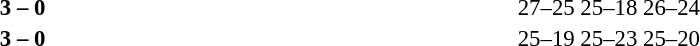<table width=100% cellspacing=1>
<tr>
<th width=20%></th>
<th width=12%></th>
<th width=20%></th>
<th width=33%></th>
<td></td>
</tr>
<tr style=font-size:95%>
<td align=right><strong></strong></td>
<td align=center><strong>3 – 0</strong></td>
<td></td>
<td>27–25 25–18 26–24</td>
<td></td>
</tr>
<tr style=font-size:95%>
<td align=right><strong></strong></td>
<td align=center><strong>3 – 0</strong></td>
<td></td>
<td>25–19 25–23 25–20</td>
</tr>
</table>
